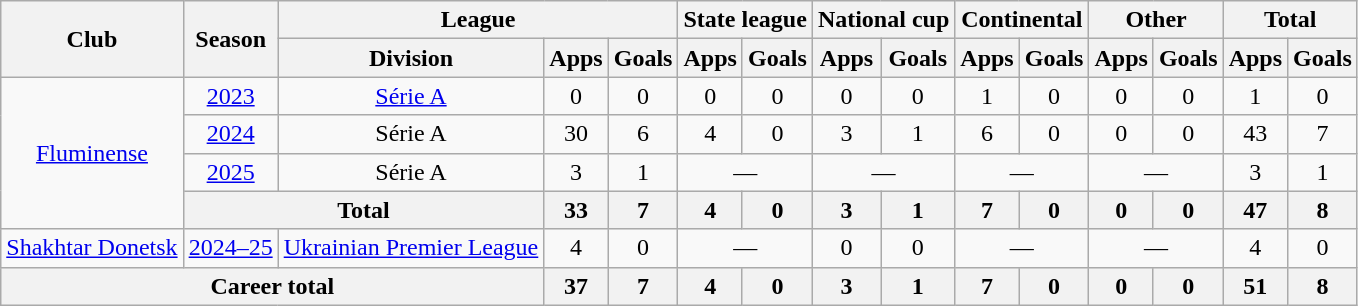<table class="wikitable" style="text-align:center">
<tr>
<th rowspan="2">Club</th>
<th rowspan="2">Season</th>
<th colspan="3">League</th>
<th colspan="2">State league</th>
<th colspan="2">National cup</th>
<th colspan="2">Continental</th>
<th colspan="2">Other</th>
<th colspan="2">Total</th>
</tr>
<tr>
<th>Division</th>
<th>Apps</th>
<th>Goals</th>
<th>Apps</th>
<th>Goals</th>
<th>Apps</th>
<th>Goals</th>
<th>Apps</th>
<th>Goals</th>
<th>Apps</th>
<th>Goals</th>
<th>Apps</th>
<th>Goals</th>
</tr>
<tr>
<td rowspan="4"><a href='#'>Fluminense</a></td>
<td><a href='#'>2023</a></td>
<td><a href='#'>Série A</a></td>
<td>0</td>
<td>0</td>
<td>0</td>
<td>0</td>
<td>0</td>
<td>0</td>
<td>1</td>
<td>0</td>
<td>0</td>
<td>0</td>
<td>1</td>
<td>0</td>
</tr>
<tr>
<td><a href='#'>2024</a></td>
<td>Série A</td>
<td>30</td>
<td>6</td>
<td>4</td>
<td>0</td>
<td>3</td>
<td>1</td>
<td>6</td>
<td>0</td>
<td>0</td>
<td>0</td>
<td>43</td>
<td>7</td>
</tr>
<tr>
<td><a href='#'>2025</a></td>
<td>Série A</td>
<td>3</td>
<td>1</td>
<td colspan="2">—</td>
<td colspan="2">—</td>
<td colspan="2">—</td>
<td colspan="2">—</td>
<td>3</td>
<td>1</td>
</tr>
<tr>
<th colspan="2">Total</th>
<th>33</th>
<th>7</th>
<th>4</th>
<th>0</th>
<th>3</th>
<th>1</th>
<th>7</th>
<th>0</th>
<th>0</th>
<th>0</th>
<th>47</th>
<th>8</th>
</tr>
<tr>
<td><a href='#'>Shakhtar Donetsk</a></td>
<td><a href='#'>2024–25</a></td>
<td><a href='#'>Ukrainian Premier League</a></td>
<td>4</td>
<td>0</td>
<td colspan="2">—</td>
<td>0</td>
<td>0</td>
<td colspan="2">—</td>
<td colspan="2">—</td>
<td>4</td>
<td>0</td>
</tr>
<tr>
<th colspan="3">Career total</th>
<th>37</th>
<th>7</th>
<th>4</th>
<th>0</th>
<th>3</th>
<th>1</th>
<th>7</th>
<th>0</th>
<th>0</th>
<th>0</th>
<th>51</th>
<th>8</th>
</tr>
</table>
